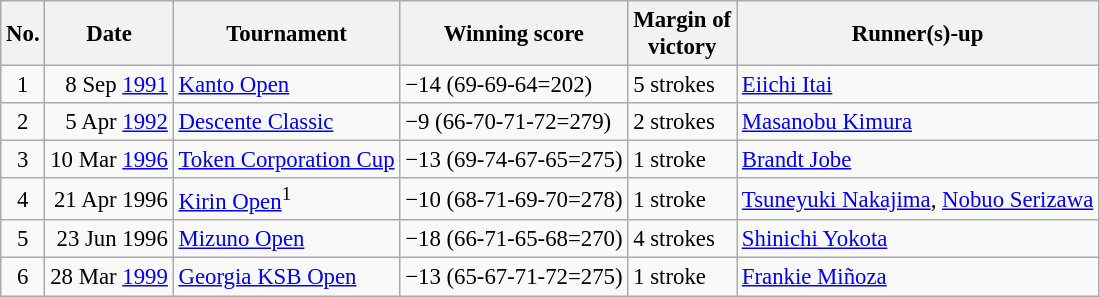<table class="wikitable" style="font-size:95%;">
<tr>
<th>No.</th>
<th>Date</th>
<th>Tournament</th>
<th>Winning score</th>
<th>Margin of<br>victory</th>
<th>Runner(s)-up</th>
</tr>
<tr>
<td align=center>1</td>
<td align=right>8 Sep <a href='#'>1991</a></td>
<td><a href='#'>Kanto Open</a></td>
<td>−14 (69-69-64=202)</td>
<td>5 strokes</td>
<td> <a href='#'>Eiichi Itai</a></td>
</tr>
<tr>
<td align=center>2</td>
<td align=right>5 Apr <a href='#'>1992</a></td>
<td><a href='#'>Descente Classic</a></td>
<td>−9 (66-70-71-72=279)</td>
<td>2 strokes</td>
<td> <a href='#'>Masanobu Kimura</a></td>
</tr>
<tr>
<td align=center>3</td>
<td align=right>10 Mar <a href='#'>1996</a></td>
<td><a href='#'>Token Corporation Cup</a></td>
<td>−13 (69-74-67-65=275)</td>
<td>1 stroke</td>
<td> <a href='#'>Brandt Jobe</a></td>
</tr>
<tr>
<td align=center>4</td>
<td align=right>21 Apr 1996</td>
<td><a href='#'>Kirin Open</a><sup>1</sup></td>
<td>−10 (68-71-69-70=278)</td>
<td>1 stroke</td>
<td> <a href='#'>Tsuneyuki Nakajima</a>,  <a href='#'>Nobuo Serizawa</a></td>
</tr>
<tr>
<td align=center>5</td>
<td align=right>23 Jun 1996</td>
<td><a href='#'>Mizuno Open</a></td>
<td>−18 (66-71-65-68=270)</td>
<td>4 strokes</td>
<td> <a href='#'>Shinichi Yokota</a></td>
</tr>
<tr>
<td align=center>6</td>
<td align=right>28 Mar <a href='#'>1999</a></td>
<td><a href='#'>Georgia KSB Open</a></td>
<td>−13 (65-67-71-72=275)</td>
<td>1 stroke</td>
<td> <a href='#'>Frankie Miñoza</a></td>
</tr>
</table>
